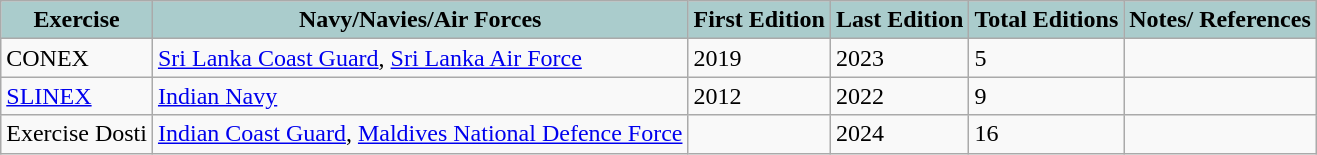<table class="wikitable">
<tr>
<th style="text-align:center; background:#acc;">Exercise</th>
<th style="text-align:center; background:#acc;">Navy/Navies/Air Forces</th>
<th style="text-align: center; background:#acc;">First Edition</th>
<th style="text-align:l center; background:#acc;">Last Edition</th>
<th style="text-align:left; background:#acc;">Total Editions</th>
<th style="text-align: center; background:#acc;">Notes/ References</th>
</tr>
<tr>
<td>CONEX</td>
<td><a href='#'>Sri Lanka Coast Guard</a>, <a href='#'>Sri Lanka Air Force</a></td>
<td>2019</td>
<td>2023</td>
<td>5</td>
<td></td>
</tr>
<tr>
<td><a href='#'>SLINEX</a></td>
<td><a href='#'>Indian Navy</a></td>
<td>2012</td>
<td>2022</td>
<td>9</td>
<td></td>
</tr>
<tr>
<td>Exercise Dosti</td>
<td><a href='#'>Indian Coast Guard</a>, <a href='#'>Maldives National Defence Force</a></td>
<td></td>
<td>2024</td>
<td>16</td>
<td></td>
</tr>
</table>
